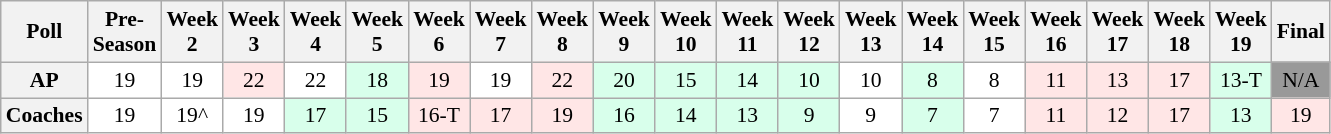<table class="wikitable" style="white-space:nowrap;font-size:90%">
<tr>
<th>Poll</th>
<th>Pre-<br>Season</th>
<th>Week<br>2</th>
<th>Week<br>3</th>
<th>Week<br>4</th>
<th>Week<br>5</th>
<th>Week<br>6</th>
<th>Week<br>7</th>
<th>Week<br>8</th>
<th>Week<br>9</th>
<th>Week<br>10</th>
<th>Week<br>11</th>
<th>Week<br>12</th>
<th>Week<br>13</th>
<th>Week<br>14</th>
<th>Week<br>15</th>
<th>Week<br>16</th>
<th>Week<br>17</th>
<th>Week<br>18</th>
<th>Week<br>19</th>
<th>Final</th>
</tr>
<tr style="text-align:center;">
<th>AP</th>
<td style="background:#FFF;">19</td>
<td style="background:#FFF;">19</td>
<td style="background:#FFE6E6;">22</td>
<td style="background:#FFF;">22</td>
<td style="background:#D8FFEB;">18</td>
<td style="background:#FFE6E6;">19</td>
<td style="background:#FFF;">19</td>
<td style="background:#FFE6E6;">22</td>
<td style="background:#D8FFEB;">20</td>
<td style="background:#D8FFEB;">15</td>
<td style="background:#D8FFEB;">14</td>
<td style="background:#D8FFEB;">10</td>
<td style="background:#FFF;">10</td>
<td style="background:#D8FFEB;">8</td>
<td style="background:#FFF;">8</td>
<td style="background:#FFE6E6;">11</td>
<td style="background:#FFE6E6;">13</td>
<td style="background:#FFE6E6;">17</td>
<td style="background:#D8FFEB;">13-T</td>
<td style="background:#999;">N/A</td>
</tr>
<tr style="text-align:center;">
<th>Coaches</th>
<td style="background:#FFF;">19</td>
<td style="background:#FFF;">19^</td>
<td style="background:#FFF;">19</td>
<td style="background:#D8FFEB;">17</td>
<td style="background:#D8FFEB;">15</td>
<td style="background:#FFE6E6;">16-T</td>
<td style="background:#FFE6E6;">17</td>
<td style="background:#FFE6E6;">19</td>
<td style="background:#D8FFEB;">16</td>
<td style="background:#D8FFEB;">14</td>
<td style="background:#D8FFEB;">13</td>
<td style="background:#D8FFEB;">9</td>
<td style="background:#FFF;">9</td>
<td style="background:#D8FFEB;">7</td>
<td style="background:#FFF;">7</td>
<td style="background:#FFE6E6;">11</td>
<td style="background:#FFE6E6;">12</td>
<td style="background:#FFE6E6;">17</td>
<td style="background:#D8FFEB;">13</td>
<td style="background:#FFE6E6;">19</td>
</tr>
</table>
